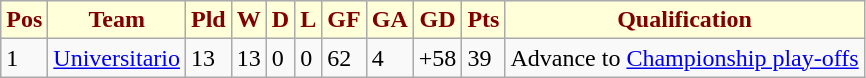<table class="wikitable">
<tr>
<th style="color:#800000; background:#FFFFDA;"><abbr>Pos</abbr></th>
<th style="color:#800000; background:#FFFFDA;">Team</th>
<th style="color:#800000; background:#FFFFDA;"><abbr>Pld</abbr></th>
<th style="color:#800000; background:#FFFFDA;"><abbr>W</abbr></th>
<th style="color:#800000; background:#FFFFDA;"><abbr>D</abbr></th>
<th style="color:#800000; background:#FFFFDA;"><abbr>L</abbr></th>
<th style="color:#800000; background:#FFFFDA;"><abbr>GF</abbr></th>
<th style="color:#800000; background:#FFFFDA;"><abbr>GA</abbr></th>
<th style="color:#800000; background:#FFFFDA;"><abbr>GD</abbr></th>
<th style="color:#800000; background:#FFFFDA;"><abbr>Pts</abbr></th>
<th style="color:#800000; background:#FFFFDA;">Qualification</th>
</tr>
<tr>
<td>1</td>
<td><a href='#'>Universitario</a></td>
<td>13</td>
<td>13</td>
<td>0</td>
<td>0</td>
<td>62</td>
<td>4</td>
<td>+58</td>
<td>39</td>
<td>Advance to <a href='#'>Championship play-offs</a></td>
</tr>
</table>
